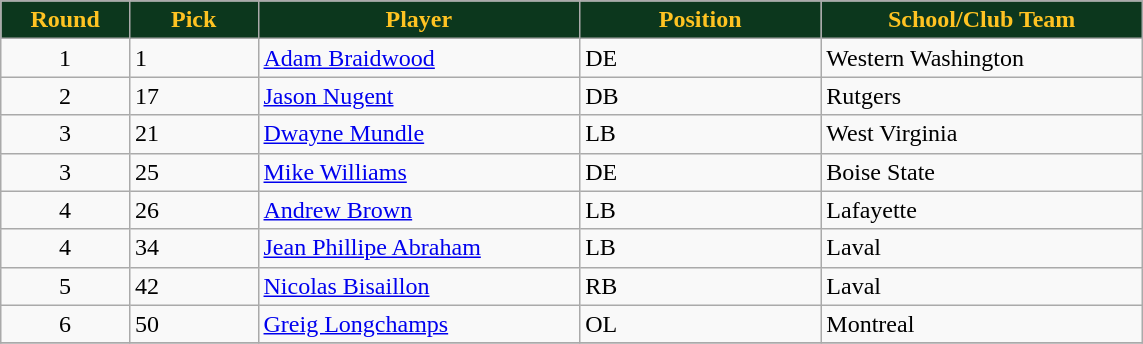<table class="wikitable sortable sortable">
<tr>
<th style="background:#0C371D;color:#ffc322;" width="8%">Round</th>
<th style="background:#0C371D;color:#ffc322;" width="8%">Pick</th>
<th style="background:#0C371D;color:#ffc322;" width="20%">Player</th>
<th style="background:#0C371D;color:#ffc322;" width="15%">Position</th>
<th style="background:#0C371D;color:#ffc322;" width="20%">School/Club Team</th>
</tr>
<tr>
<td align=center>1</td>
<td>1</td>
<td><a href='#'>Adam Braidwood</a></td>
<td>DE</td>
<td>Western Washington</td>
</tr>
<tr>
<td align=center>2</td>
<td>17</td>
<td><a href='#'>Jason Nugent</a></td>
<td>DB</td>
<td>Rutgers</td>
</tr>
<tr>
<td align=center>3</td>
<td>21</td>
<td><a href='#'>Dwayne Mundle</a></td>
<td>LB</td>
<td>West Virginia</td>
</tr>
<tr>
<td align=center>3</td>
<td>25</td>
<td><a href='#'>Mike Williams</a></td>
<td>DE</td>
<td>Boise State</td>
</tr>
<tr>
<td align=center>4</td>
<td>26</td>
<td><a href='#'>Andrew Brown</a></td>
<td>LB</td>
<td>Lafayette</td>
</tr>
<tr>
<td align=center>4</td>
<td>34</td>
<td><a href='#'>Jean Phillipe Abraham</a></td>
<td>LB</td>
<td>Laval</td>
</tr>
<tr>
<td align=center>5</td>
<td>42</td>
<td><a href='#'>Nicolas Bisaillon</a></td>
<td>RB</td>
<td>Laval</td>
</tr>
<tr>
<td align=center>6</td>
<td>50</td>
<td><a href='#'>Greig Longchamps</a></td>
<td>OL</td>
<td>Montreal</td>
</tr>
<tr>
</tr>
</table>
